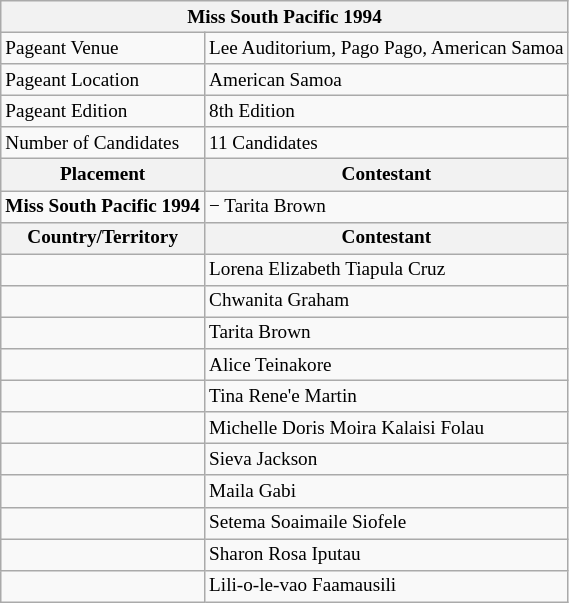<table class="wikitable sortable" style="font-size: 80%;">
<tr>
<th colspan="2"><strong>Miss South Pacific 1994</strong></th>
</tr>
<tr>
<td>Pageant Venue</td>
<td>Lee Auditorium, Pago Pago, American Samoa</td>
</tr>
<tr>
<td>Pageant Location</td>
<td>American Samoa</td>
</tr>
<tr>
<td>Pageant Edition</td>
<td>8th Edition</td>
</tr>
<tr>
<td>Number of Candidates</td>
<td>11 Candidates</td>
</tr>
<tr>
<th>Placement</th>
<th>Contestant</th>
</tr>
<tr>
<td><strong>Miss South Pacific 1994</strong></td>
<td> − Tarita Brown</td>
</tr>
<tr>
<th><strong>Country/Territory</strong></th>
<th>Contestant</th>
</tr>
<tr>
<td></td>
<td>Lorena Elizabeth Tiapula Cruz</td>
</tr>
<tr>
<td></td>
<td>Chwanita Graham</td>
</tr>
<tr>
<td></td>
<td>Tarita Brown</td>
</tr>
<tr>
<td></td>
<td>Alice Teinakore</td>
</tr>
<tr>
<td></td>
<td>Tina Rene'e Martin</td>
</tr>
<tr>
<td></td>
<td>Michelle Doris Moira Kalaisi Folau</td>
</tr>
<tr>
<td></td>
<td>Sieva Jackson</td>
</tr>
<tr>
<td></td>
<td>Maila Gabi</td>
</tr>
<tr>
<td></td>
<td>Setema Soaimaile Siofele</td>
</tr>
<tr>
<td></td>
<td>Sharon Rosa Iputau</td>
</tr>
<tr>
<td></td>
<td>Lili-o-le-vao Faamausili</td>
</tr>
</table>
